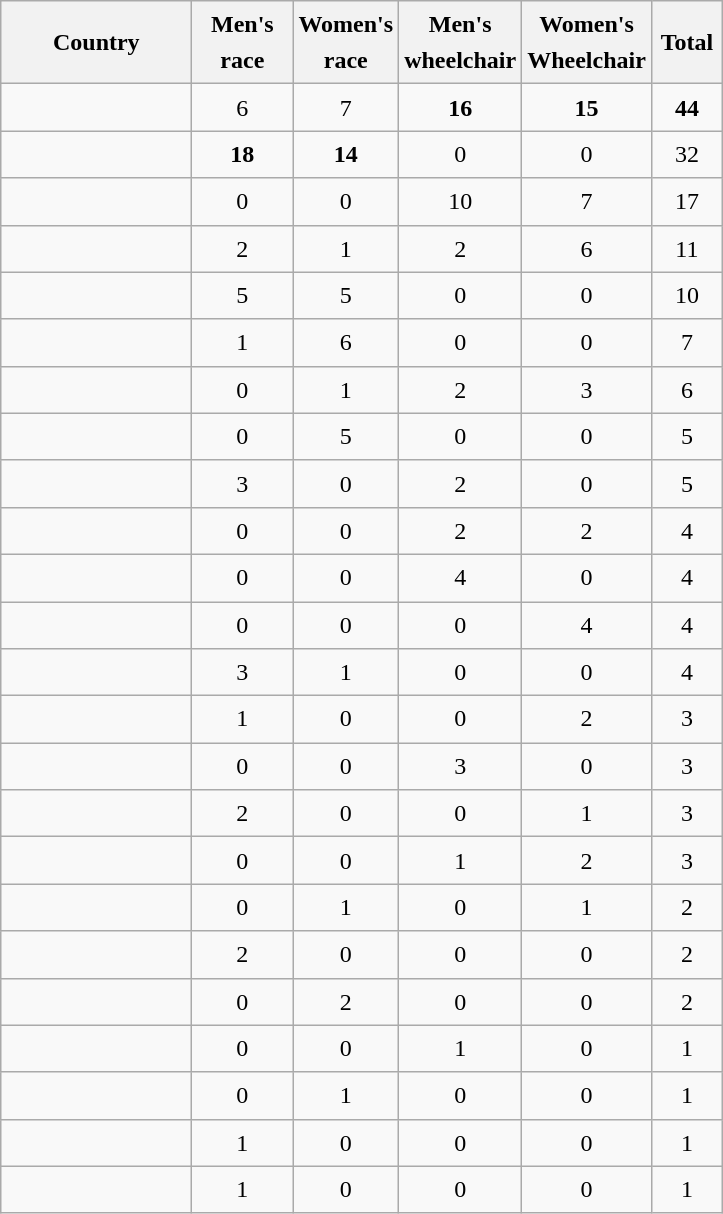<table class="wikitable sortable" style="font-size:1.00em; line-height:1.5em;">
<tr>
<th width="120">Country</th>
<th width="60" align="center">Men's<br>race</th>
<th width="60" align="center">Women's<br>race</th>
<th width="60" align="center">Men's<br>wheelchair</th>
<th width="60" align="center">Women's<br>Wheelchair</th>
<th width="40" align="center">Total</th>
</tr>
<tr>
<td></td>
<td align="center">6</td>
<td align="center">7</td>
<td align="center"><strong>16</strong></td>
<td align="center"><strong>15</strong></td>
<td align="center"><strong>44</strong></td>
</tr>
<tr>
<td></td>
<td align="center"><strong>18</strong></td>
<td align="center"><strong>14</strong></td>
<td align="center">0</td>
<td align="center">0</td>
<td align="center">32</td>
</tr>
<tr>
<td></td>
<td align="center">0</td>
<td align="center">0</td>
<td align="center">10</td>
<td align="center">7</td>
<td align="center">17</td>
</tr>
<tr>
<td></td>
<td align="center">2</td>
<td align="center">1</td>
<td align="center">2</td>
<td align="center">6</td>
<td align="center">11</td>
</tr>
<tr>
<td></td>
<td align="center">5</td>
<td align="center">5</td>
<td align="center">0</td>
<td align="center">0</td>
<td align="center">10</td>
</tr>
<tr>
<td></td>
<td align="center">1</td>
<td align="center">6</td>
<td align="center">0</td>
<td align="center">0</td>
<td align="center">7</td>
</tr>
<tr>
<td></td>
<td align="center">0</td>
<td align="center">1</td>
<td align="center">2</td>
<td align="center">3</td>
<td align="center">6</td>
</tr>
<tr>
<td></td>
<td align="center">0</td>
<td align="center">5</td>
<td align="center">0</td>
<td align="center">0</td>
<td align="center">5</td>
</tr>
<tr>
<td></td>
<td align="center">3</td>
<td align="center">0</td>
<td align="center">2</td>
<td align="center">0</td>
<td align="center">5</td>
</tr>
<tr>
<td></td>
<td align="center">0</td>
<td align="center">0</td>
<td align="center">2</td>
<td align="center">2</td>
<td align="center">4</td>
</tr>
<tr>
<td></td>
<td align="center">0</td>
<td align="center">0</td>
<td align="center">4</td>
<td align="center">0</td>
<td align="center">4</td>
</tr>
<tr>
<td></td>
<td align="center">0</td>
<td align="center">0</td>
<td align="center">0</td>
<td align="center">4</td>
<td align="center">4</td>
</tr>
<tr>
<td></td>
<td align="center">3</td>
<td align="center">1</td>
<td align="center">0</td>
<td align="center">0</td>
<td align="center">4</td>
</tr>
<tr>
<td></td>
<td align="center">1</td>
<td align="center">0</td>
<td align="center">0</td>
<td align="center">2</td>
<td align="center">3</td>
</tr>
<tr>
<td></td>
<td align="center">0</td>
<td align="center">0</td>
<td align="center">3</td>
<td align="center">0</td>
<td align="center">3</td>
</tr>
<tr>
<td></td>
<td align="center">2</td>
<td align="center">0</td>
<td align="center">0</td>
<td align="center">1</td>
<td align="center">3</td>
</tr>
<tr>
<td></td>
<td align="center">0</td>
<td align="center">0</td>
<td align="center">1</td>
<td align="center">2</td>
<td align="center">3</td>
</tr>
<tr>
<td></td>
<td align="center">0</td>
<td align="center">1</td>
<td align="center">0</td>
<td align="center">1</td>
<td align="center">2</td>
</tr>
<tr>
<td></td>
<td align="center">2</td>
<td align="center">0</td>
<td align="center">0</td>
<td align="center">0</td>
<td align="center">2</td>
</tr>
<tr>
<td></td>
<td align="center">0</td>
<td align="center">2</td>
<td align="center">0</td>
<td align="center">0</td>
<td align="center">2</td>
</tr>
<tr>
<td></td>
<td align="center">0</td>
<td align="center">0</td>
<td align="center">1</td>
<td align="center">0</td>
<td align="center">1</td>
</tr>
<tr>
<td></td>
<td align="center">0</td>
<td align="center">1</td>
<td align="center">0</td>
<td align="center">0</td>
<td align="center">1</td>
</tr>
<tr>
<td><em></em></td>
<td align="center">1</td>
<td align="center">0</td>
<td align="center">0</td>
<td align="center">0</td>
<td align="center">1</td>
</tr>
<tr>
<td></td>
<td align="center">1</td>
<td align="center">0</td>
<td align="center">0</td>
<td align="center">0</td>
<td align="center">1</td>
</tr>
</table>
